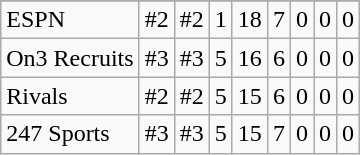<table class="wikitable">
<tr>
</tr>
<tr>
<td>ESPN </td>
<td>#2</td>
<td>#2</td>
<td>1</td>
<td>18</td>
<td>7</td>
<td>0</td>
<td>0</td>
<td>0</td>
</tr>
<tr>
<td>On3 Recruits </td>
<td>#3</td>
<td>#3</td>
<td>5</td>
<td>16</td>
<td>6</td>
<td>0</td>
<td>0</td>
<td>0</td>
</tr>
<tr>
<td>Rivals </td>
<td>#2</td>
<td>#2</td>
<td>5</td>
<td>15</td>
<td>6</td>
<td>0</td>
<td>0</td>
<td>0</td>
</tr>
<tr>
<td>247 Sports </td>
<td>#3</td>
<td>#3</td>
<td>5</td>
<td>15</td>
<td>7</td>
<td>0</td>
<td>0</td>
<td>0</td>
</tr>
</table>
